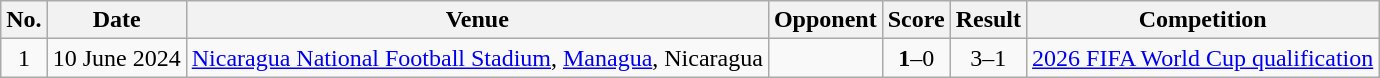<table class="wikitable sortable">
<tr>
<th scope="col">No.</th>
<th scope="col">Date</th>
<th scope="col">Venue</th>
<th scope="col">Opponent</th>
<th scope="col">Score</th>
<th scope="col">Result</th>
<th scope="col">Competition</th>
</tr>
<tr>
<td align="center">1</td>
<td>10 June 2024</td>
<td><a href='#'>Nicaragua National Football Stadium</a>, <a href='#'>Managua</a>, Nicaragua</td>
<td></td>
<td align="center"><strong>1</strong>–0</td>
<td align="center">3–1</td>
<td><a href='#'>2026 FIFA World Cup qualification</a></td>
</tr>
</table>
